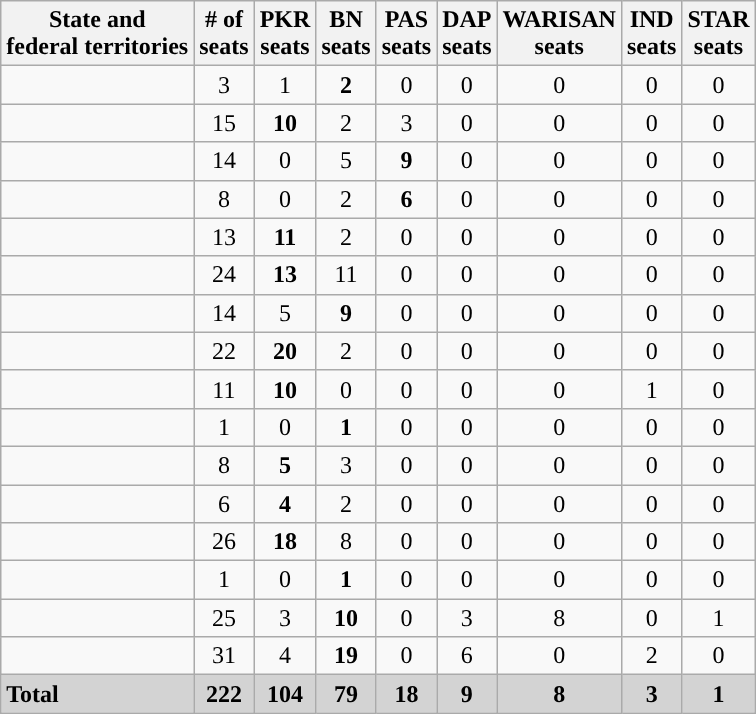<table class="wikitable sortable" style="text-align:center">
<tr>
<th>State and<br>federal territories</th>
<th># of<br>seats</th>
<th>PKR<br>seats</th>
<th>BN<br>seats</th>
<th>PAS<br>seats</th>
<th>DAP<br>seats</th>
<th>WARISAN<br>seats</th>
<th>IND<br>seats</th>
<th>STAR<br>seats</th>
</tr>
<tr>
<td style="text-align:left"></td>
<td>3</td>
<td>1</td>
<td><strong>2</strong></td>
<td>0</td>
<td>0</td>
<td>0</td>
<td>0</td>
<td>0</td>
</tr>
<tr>
<td style="text-align:left"></td>
<td>15</td>
<td><strong>10</strong></td>
<td>2</td>
<td>3</td>
<td>0</td>
<td>0</td>
<td>0</td>
<td>0</td>
</tr>
<tr>
<td style="text-align:left"></td>
<td>14</td>
<td>0</td>
<td>5</td>
<td><strong>9</strong></td>
<td>0</td>
<td>0</td>
<td>0</td>
<td>0</td>
</tr>
<tr>
<td style="text-align:left"></td>
<td>8</td>
<td>0</td>
<td>2</td>
<td><strong>6</strong></td>
<td>0</td>
<td>0</td>
<td>0</td>
<td>0</td>
</tr>
<tr>
<td style="text-align:left"></td>
<td>13</td>
<td><strong>11</strong></td>
<td>2</td>
<td>0</td>
<td>0</td>
<td>0</td>
<td>0</td>
<td>0</td>
</tr>
<tr>
<td style="text-align:left"></td>
<td>24</td>
<td><strong>13</strong></td>
<td>11</td>
<td>0</td>
<td>0</td>
<td>0</td>
<td>0</td>
<td>0</td>
</tr>
<tr>
<td style="text-align:left"></td>
<td>14</td>
<td>5</td>
<td><strong>9</strong></td>
<td>0</td>
<td>0</td>
<td>0</td>
<td>0</td>
<td>0</td>
</tr>
<tr>
<td style="text-align:left"></td>
<td>22</td>
<td><strong>20</strong></td>
<td>2</td>
<td>0</td>
<td>0</td>
<td>0</td>
<td>0</td>
<td>0</td>
</tr>
<tr>
<td style="text-align:left"></td>
<td>11</td>
<td><strong>10</strong></td>
<td>0</td>
<td>0</td>
<td>0</td>
<td>0</td>
<td>1</td>
<td>0</td>
</tr>
<tr>
<td style="text-align:left"></td>
<td>1</td>
<td>0</td>
<td><strong>1</strong></td>
<td>0</td>
<td>0</td>
<td>0</td>
<td>0</td>
<td>0</td>
</tr>
<tr>
<td style="text-align:left"></td>
<td>8</td>
<td><strong>5</strong></td>
<td>3</td>
<td>0</td>
<td>0</td>
<td>0</td>
<td>0</td>
<td>0</td>
</tr>
<tr>
<td style="text-align:left"></td>
<td>6</td>
<td><strong>4</strong></td>
<td>2</td>
<td>0</td>
<td>0</td>
<td>0</td>
<td>0</td>
<td>0</td>
</tr>
<tr>
<td style="text-align:left"></td>
<td>26</td>
<td><strong>18</strong></td>
<td>8</td>
<td>0</td>
<td>0</td>
<td>0</td>
<td>0</td>
<td>0</td>
</tr>
<tr>
<td style="text-align:left"></td>
<td>1</td>
<td>0</td>
<td><strong>1</strong></td>
<td>0</td>
<td>0</td>
<td>0</td>
<td>0</td>
<td>0</td>
</tr>
<tr>
<td style="text-align:left"></td>
<td>25</td>
<td>3</td>
<td><strong>10</strong></td>
<td>0</td>
<td>3</td>
<td>8</td>
<td>0</td>
<td>1</td>
</tr>
<tr>
<td style="text-align:left"></td>
<td>31</td>
<td>4</td>
<td><strong>19</strong></td>
<td>0</td>
<td>6</td>
<td>0</td>
<td>2</td>
<td>0</td>
</tr>
<tr class="sortbottom" bgcolor="lightgrey">
<td style="text-align:left"><strong>Total</strong></td>
<td><strong>222</strong></td>
<td><span><strong>104</strong></span></td>
<td><span><strong>79</strong></span></td>
<td><span><strong>18</strong></span></td>
<td><span><strong>9</strong></span></td>
<td><strong>8</strong></td>
<td><span><strong>3</strong></span></td>
<td><span><strong>1</strong></span></td>
</tr>
</table>
